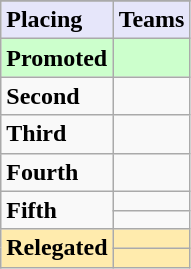<table class=wikitable>
<tr>
</tr>
<tr style="background: #E6E6FA;">
<td><strong>Placing</strong></td>
<td><strong>Teams</strong></td>
</tr>
<tr style="background: #ccffcc;">
<td><strong>Promoted</strong></td>
<td><strong></strong></td>
</tr>
<tr>
<td><strong>Second</strong></td>
<td></td>
</tr>
<tr>
<td><strong>Third</strong></td>
<td></td>
</tr>
<tr>
<td><strong>Fourth</strong></td>
<td></td>
</tr>
<tr>
<td rowspan="2"><strong>Fifth</strong></td>
<td></td>
</tr>
<tr>
<td></td>
</tr>
<tr style="background: #ffebad;">
<td rowspan="2"><strong>Relegated</strong></td>
<td></td>
</tr>
<tr style="background: #ffebad;">
<td></td>
</tr>
</table>
